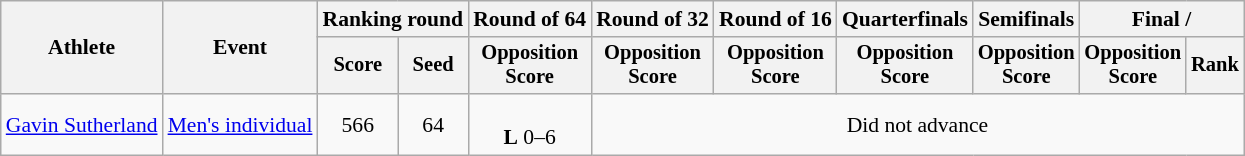<table class="wikitable" style="font-size:90%">
<tr>
<th rowspan=2>Athlete</th>
<th rowspan=2>Event</th>
<th colspan="2">Ranking round</th>
<th>Round of 64</th>
<th>Round of 32</th>
<th>Round of 16</th>
<th>Quarterfinals</th>
<th>Semifinals</th>
<th colspan="2">Final / </th>
</tr>
<tr style="font-size:95%">
<th>Score</th>
<th>Seed</th>
<th>Opposition<br>Score</th>
<th>Opposition<br>Score</th>
<th>Opposition<br>Score</th>
<th>Opposition<br>Score</th>
<th>Opposition<br>Score</th>
<th>Opposition<br>Score</th>
<th>Rank</th>
</tr>
<tr align=center>
<td align=left><a href='#'>Gavin Sutherland</a></td>
<td align=left><a href='#'>Men's individual</a></td>
<td>566</td>
<td>64</td>
<td><br><strong>L</strong> 0–6</td>
<td colspan=7>Did not advance</td>
</tr>
</table>
